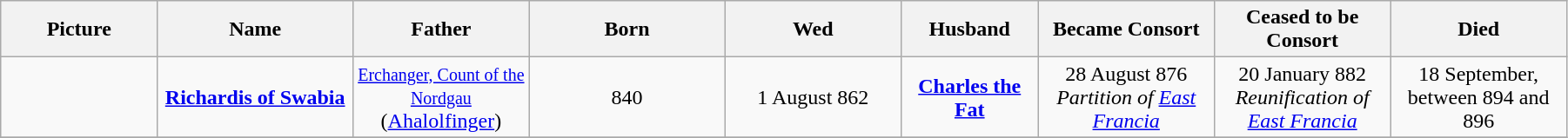<table width=95% class="wikitable">
<tr>
<th width = "8%">Picture</th>
<th width = "10%">Name</th>
<th width = "9%">Father</th>
<th width = "10%">Born</th>
<th width = "9%">Wed</th>
<th width = "7%">Husband</th>
<th width = "9%">Became Consort</th>
<th width = "9%">Ceased to be Consort</th>
<th width = "9%">Died</th>
</tr>
<tr>
<td align="center"></td>
<td align="center"><strong><a href='#'>Richardis of Swabia</a></strong></td>
<td align="center"><small><a href='#'>Erchanger, Count of the Nordgau</a></small><br>(<a href='#'>Ahalolfinger</a>)</td>
<td align="center">840</td>
<td align="center">1 August 862</td>
<td align="center"><strong><a href='#'>Charles the Fat</a></strong></td>
<td align="center">28 August 876<br><em>Partition of <a href='#'>East Francia</a></em></td>
<td align="center">20 January 882<br><em>Reunification of <a href='#'>East Francia</a></em></td>
<td align="center">18 September, between 894 and 896</td>
</tr>
<tr>
</tr>
</table>
